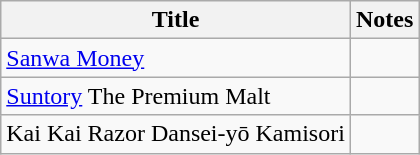<table class="wikitable">
<tr>
<th>Title</th>
<th>Notes</th>
</tr>
<tr>
<td><a href='#'>Sanwa Money</a></td>
<td></td>
</tr>
<tr>
<td><a href='#'>Suntory</a> The Premium Malt</td>
<td></td>
</tr>
<tr>
<td>Kai Kai Razor Dansei-yō Kamisori</td>
<td></td>
</tr>
</table>
